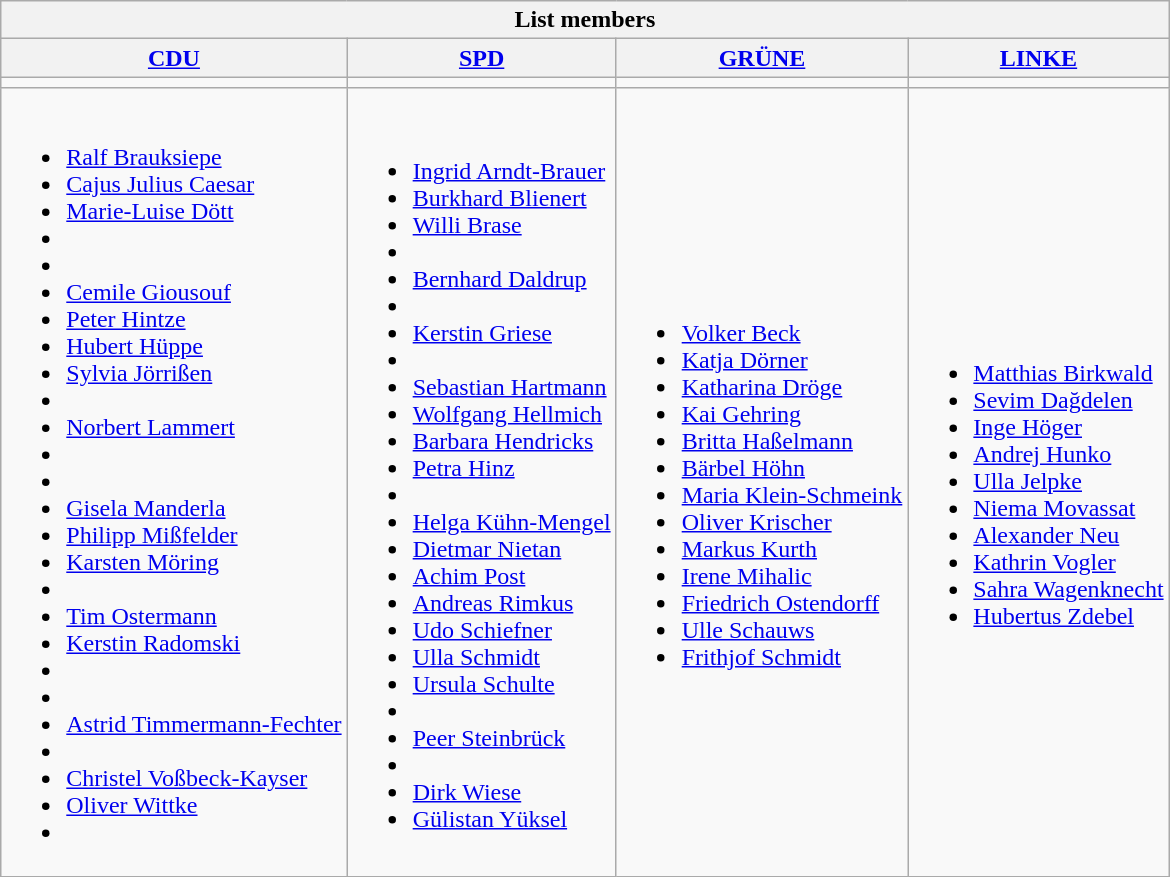<table class=wikitable>
<tr>
<th colspan=4>List members</th>
</tr>
<tr>
<th><a href='#'>CDU</a></th>
<th><a href='#'>SPD</a></th>
<th><a href='#'>GRÜNE</a></th>
<th><a href='#'>LINKE</a></th>
</tr>
<tr>
<td bgcolor=></td>
<td bgcolor=></td>
<td bgcolor=></td>
<td bgcolor=></td>
</tr>
<tr>
<td><br><ul><li><a href='#'>Ralf Brauksiepe</a></li><li><a href='#'>Cajus Julius Caesar</a></li><li><a href='#'>Marie-Luise Dött</a></li><li></li><li></li><li><a href='#'>Cemile Giousouf</a></li><li><a href='#'>Peter Hintze</a></li><li><a href='#'>Hubert Hüppe</a></li><li><a href='#'>Sylvia Jörrißen</a></li><li></li><li><a href='#'>Norbert Lammert</a></li><li></li><li></li><li><a href='#'>Gisela Manderla</a></li><li><a href='#'>Philipp Mißfelder</a></li><li><a href='#'>Karsten Möring</a></li><li></li><li><a href='#'>Tim Ostermann</a></li><li><a href='#'>Kerstin Radomski</a></li><li></li><li></li><li><a href='#'>Astrid Timmermann-Fechter</a></li><li></li><li><a href='#'>Christel Voßbeck-Kayser</a></li><li><a href='#'>Oliver Wittke</a></li><li></li></ul></td>
<td><br><ul><li><a href='#'>Ingrid Arndt-Brauer</a></li><li><a href='#'>Burkhard Blienert</a></li><li><a href='#'>Willi Brase</a></li><li></li><li><a href='#'>Bernhard Daldrup</a></li><li></li><li><a href='#'>Kerstin Griese</a></li><li></li><li><a href='#'>Sebastian Hartmann</a></li><li><a href='#'>Wolfgang Hellmich</a></li><li><a href='#'>Barbara Hendricks</a></li><li><a href='#'>Petra Hinz</a></li><li></li><li><a href='#'>Helga Kühn-Mengel</a></li><li><a href='#'>Dietmar Nietan</a></li><li><a href='#'>Achim Post</a></li><li><a href='#'>Andreas Rimkus</a></li><li><a href='#'>Udo Schiefner</a></li><li><a href='#'>Ulla Schmidt</a></li><li><a href='#'>Ursula Schulte</a></li><li></li><li><a href='#'>Peer Steinbrück</a></li><li></li><li><a href='#'>Dirk Wiese</a></li><li><a href='#'>Gülistan Yüksel</a></li></ul></td>
<td><br><ul><li><a href='#'>Volker Beck</a></li><li><a href='#'>Katja Dörner</a></li><li><a href='#'>Katharina Dröge</a></li><li><a href='#'>Kai Gehring</a></li><li><a href='#'>Britta Haßelmann</a></li><li><a href='#'>Bärbel Höhn</a></li><li><a href='#'>Maria Klein-Schmeink</a></li><li><a href='#'>Oliver Krischer</a></li><li><a href='#'>Markus Kurth</a></li><li><a href='#'>Irene Mihalic</a></li><li><a href='#'>Friedrich Ostendorff</a></li><li><a href='#'>Ulle Schauws</a></li><li><a href='#'>Frithjof Schmidt</a></li></ul></td>
<td><br><ul><li><a href='#'>Matthias Birkwald</a></li><li><a href='#'>Sevim Dağdelen</a></li><li><a href='#'>Inge Höger</a></li><li><a href='#'>Andrej Hunko</a></li><li><a href='#'>Ulla Jelpke</a></li><li><a href='#'>Niema Movassat</a></li><li><a href='#'>Alexander Neu</a></li><li><a href='#'>Kathrin Vogler</a></li><li><a href='#'>Sahra Wagenknecht</a></li><li><a href='#'>Hubertus Zdebel</a></li></ul></td>
</tr>
</table>
